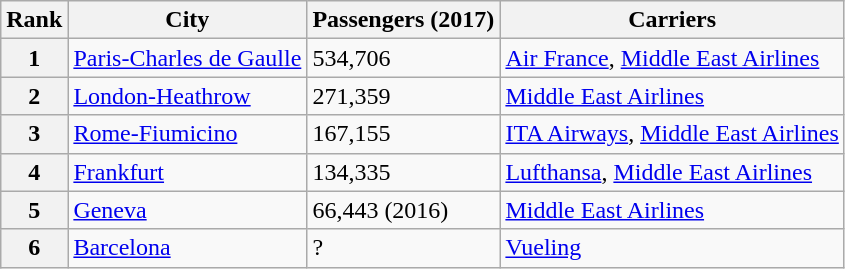<table class="wikitable sortable" style="text-align:left">
<tr>
<th>Rank</th>
<th>City</th>
<th>Passengers (2017)</th>
<th>Carriers</th>
</tr>
<tr>
<th>1</th>
<td> <a href='#'>Paris-Charles de Gaulle</a></td>
<td>534,706</td>
<td><a href='#'>Air France</a>, <a href='#'>Middle East Airlines</a></td>
</tr>
<tr>
<th>2</th>
<td> <a href='#'>London-Heathrow</a></td>
<td>271,359</td>
<td><a href='#'>Middle East Airlines</a></td>
</tr>
<tr>
<th>3</th>
<td> <a href='#'>Rome-Fiumicino</a></td>
<td>167,155</td>
<td><a href='#'>ITA Airways</a>, <a href='#'>Middle East Airlines</a></td>
</tr>
<tr>
<th>4</th>
<td> <a href='#'>Frankfurt</a></td>
<td>134,335</td>
<td><a href='#'>Lufthansa</a>, <a href='#'>Middle East Airlines</a></td>
</tr>
<tr>
<th>5</th>
<td> <a href='#'>Geneva</a></td>
<td>66,443 (2016)</td>
<td><a href='#'>Middle East Airlines</a></td>
</tr>
<tr>
<th>6</th>
<td> <a href='#'>Barcelona</a></td>
<td>?</td>
<td><a href='#'>Vueling</a></td>
</tr>
</table>
